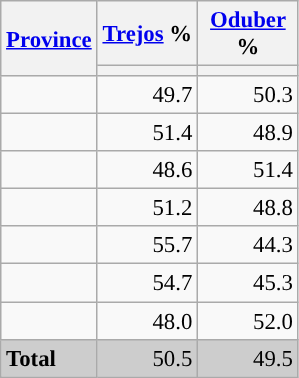<table class="wikitable sortable" style="text-align:right; font-size:95%">
<tr>
<th rowspan=2><a href='#'>Province</a></th>
<th width=60px><a href='#'>Trejos</a> %</th>
<th width=60px><a href='#'>Oduber</a> %</th>
</tr>
<tr>
<th style="background:"></th>
<th style="background:"></th>
</tr>
<tr>
<td align="left"></td>
<td>49.7</td>
<td style="background:">50.3</td>
</tr>
<tr>
<td align="left"></td>
<td style="background:">51.4</td>
<td>48.9</td>
</tr>
<tr>
<td align="left"></td>
<td>48.6</td>
<td style="background:">51.4</td>
</tr>
<tr>
<td align="left"></td>
<td style="background:">51.2</td>
<td>48.8</td>
</tr>
<tr>
<td align="left"></td>
<td style="background:">55.7</td>
<td>44.3</td>
</tr>
<tr>
<td align="left"></td>
<td style="background:">54.7</td>
<td>45.3</td>
</tr>
<tr>
<td align="left"></td>
<td>48.0</td>
<td style="background:">52.0</td>
</tr>
<tr style="background:#CDCDCD;">
<td align="left"><strong>Total</strong></td>
<td style="background:">50.5</td>
<td>49.5</td>
</tr>
</table>
